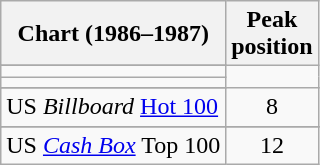<table class="wikitable sortable">
<tr>
<th>Chart (1986–1987)</th>
<th>Peak<br>position</th>
</tr>
<tr>
</tr>
<tr>
</tr>
<tr>
<td></td>
</tr>
<tr>
<td></td>
</tr>
<tr>
</tr>
<tr>
<td>US <em>Billboard</em> <a href='#'>Hot 100</a></td>
<td align="center">8</td>
</tr>
<tr>
</tr>
<tr>
</tr>
<tr>
<td>US <em><a href='#'>Cash Box</a></em> Top 100</td>
<td align="center">12</td>
</tr>
</table>
